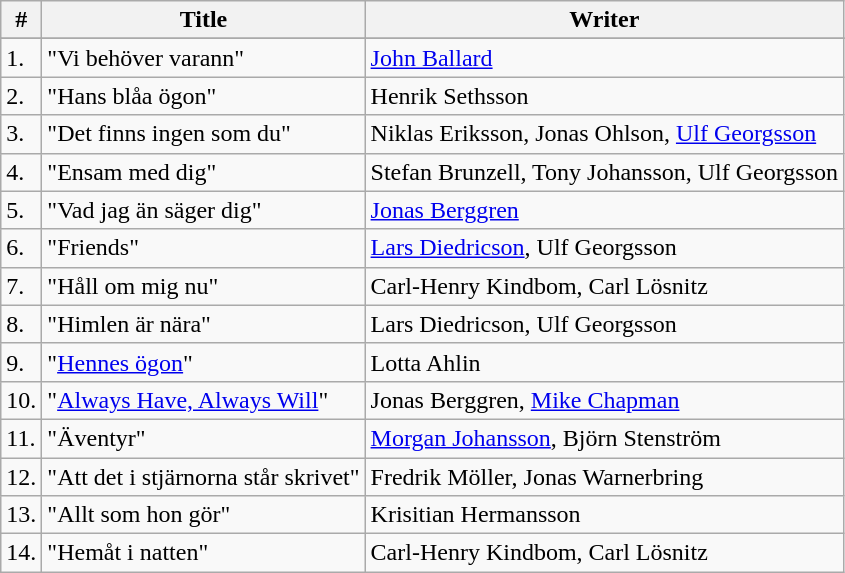<table class="wikitable">
<tr>
<th>#</th>
<th>Title</th>
<th>Writer</th>
</tr>
<tr bgcolor="#ebf5ff">
</tr>
<tr>
<td>1.</td>
<td>"Vi behöver varann"</td>
<td><a href='#'>John Ballard</a></td>
</tr>
<tr>
<td>2.</td>
<td>"Hans blåa ögon"</td>
<td>Henrik Sethsson</td>
</tr>
<tr>
<td>3.</td>
<td>"Det finns ingen som du"</td>
<td>Niklas Eriksson, Jonas Ohlson, <a href='#'>Ulf Georgsson</a></td>
</tr>
<tr>
<td>4.</td>
<td>"Ensam med dig"</td>
<td>Stefan Brunzell, Tony Johansson, Ulf Georgsson</td>
</tr>
<tr>
<td>5.</td>
<td>"Vad jag än säger dig"</td>
<td><a href='#'>Jonas Berggren</a></td>
</tr>
<tr>
<td>6.</td>
<td>"Friends"</td>
<td><a href='#'>Lars Diedricson</a>, Ulf Georgsson</td>
</tr>
<tr>
<td>7.</td>
<td>"Håll om mig nu"</td>
<td>Carl-Henry Kindbom, Carl Lösnitz</td>
</tr>
<tr>
<td>8.</td>
<td>"Himlen är nära"</td>
<td>Lars Diedricson, Ulf Georgsson</td>
</tr>
<tr>
<td>9.</td>
<td>"<a href='#'>Hennes ögon</a>"</td>
<td>Lotta Ahlin</td>
</tr>
<tr>
<td>10.</td>
<td>"<a href='#'>Always Have, Always Will</a>"</td>
<td>Jonas Berggren, <a href='#'>Mike Chapman</a></td>
</tr>
<tr>
<td>11.</td>
<td>"Äventyr"</td>
<td><a href='#'>Morgan Johansson</a>, Björn Stenström</td>
</tr>
<tr>
<td>12.</td>
<td>"Att det i stjärnorna står skrivet"</td>
<td>Fredrik Möller, Jonas Warnerbring</td>
</tr>
<tr>
<td>13.</td>
<td>"Allt som hon gör"</td>
<td>Krisitian Hermansson</td>
</tr>
<tr>
<td>14.</td>
<td>"Hemåt i natten"</td>
<td>Carl-Henry Kindbom, Carl Lösnitz</td>
</tr>
</table>
